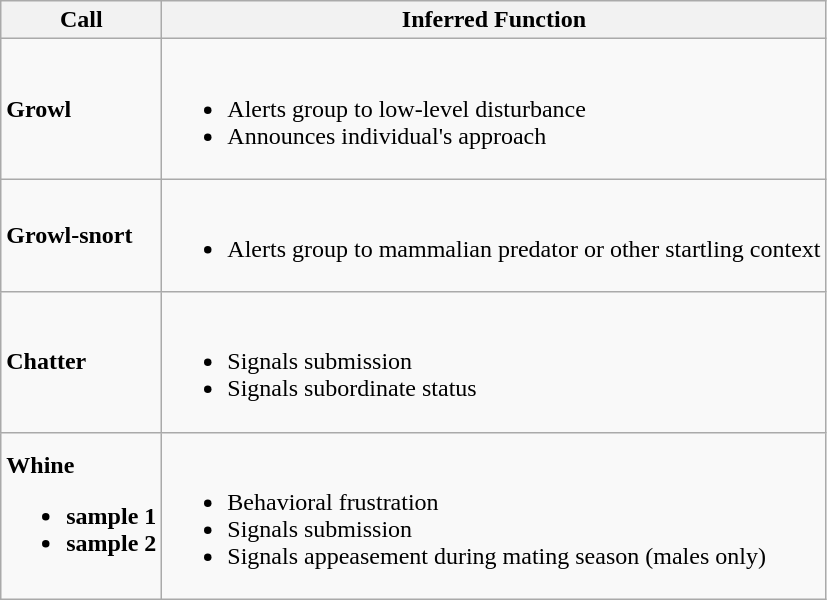<table class="wikitable" style="text-align:left" align="center">
<tr>
<th>Call</th>
<th>Inferred Function</th>
</tr>
<tr>
<td><strong>Growl </strong></td>
<td><br><ul><li>Alerts group to low-level disturbance</li><li>Announces individual's approach</li></ul></td>
</tr>
<tr>
<td><strong>Growl-snort </strong></td>
<td><br><ul><li>Alerts group to mammalian predator or other startling context</li></ul></td>
</tr>
<tr>
<td><strong>Chatter </strong></td>
<td><br><ul><li>Signals submission</li><li>Signals subordinate status</li></ul></td>
</tr>
<tr>
<td><strong>Whine</strong><br><ul><li><strong>sample 1 </strong></li><li><strong>sample 2 </strong></li></ul></td>
<td><br><ul><li>Behavioral frustration</li><li>Signals submission</li><li>Signals appeasement during mating season (males only)</li></ul></td>
</tr>
</table>
